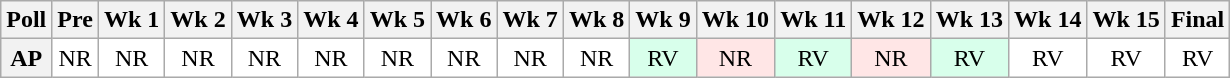<table class="wikitable" style="white-space:nowrap;">
<tr>
<th>Poll</th>
<th>Pre</th>
<th>Wk 1</th>
<th>Wk 2</th>
<th>Wk 3</th>
<th>Wk 4</th>
<th>Wk 5</th>
<th>Wk 6</th>
<th>Wk 7</th>
<th>Wk 8</th>
<th>Wk 9</th>
<th>Wk 10</th>
<th>Wk 11</th>
<th>Wk 12</th>
<th>Wk 13</th>
<th>Wk 14</th>
<th>Wk 15</th>
<th>Final</th>
</tr>
<tr style="text-align:center;">
<th>AP</th>
<td style="background:#FFF;">NR</td>
<td style="background:#FFF;">NR</td>
<td style="background:#FFF;">NR</td>
<td style="background:#FFF;">NR</td>
<td style="background:#FFF;">NR</td>
<td style="background:#FFF;">NR</td>
<td style="background:#FFF;">NR</td>
<td style="background:#FFF;">NR</td>
<td style="background:#FFF;">NR</td>
<td style="background:#d8ffeb;">RV</td>
<td style="background:#ffe6e6;">NR</td>
<td style="background:#d8ffeb;">RV</td>
<td style="background:#ffe6e6;">NR</td>
<td style="background:#d8ffeb;">RV</td>
<td style="background:#FFF;">RV</td>
<td style="background:#FFF;">RV</td>
<td style="background:#FFF;">RV</td>
</tr>
</table>
